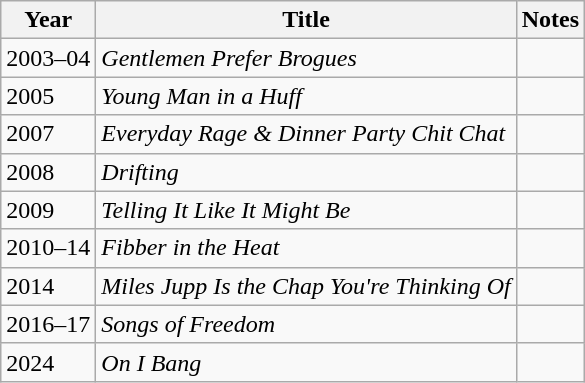<table class="wikitable sortable">
<tr>
<th>Year</th>
<th>Title</th>
<th>Notes</th>
</tr>
<tr>
<td>2003–04</td>
<td><em>Gentlemen Prefer Brogues</em></td>
<td></td>
</tr>
<tr>
<td>2005</td>
<td><em>Young Man in a Huff</em></td>
<td></td>
</tr>
<tr>
<td>2007</td>
<td><em>Everyday Rage & Dinner Party Chit Chat</em></td>
<td></td>
</tr>
<tr>
<td>2008</td>
<td><em>Drifting</em></td>
<td></td>
</tr>
<tr>
<td>2009</td>
<td><em>Telling It Like It Might Be</em></td>
<td></td>
</tr>
<tr>
<td>2010–14</td>
<td><em>Fibber in the Heat</em></td>
<td></td>
</tr>
<tr>
<td>2014</td>
<td><em>Miles Jupp Is the Chap You're Thinking Of</em></td>
<td></td>
</tr>
<tr>
<td>2016–17</td>
<td><em>Songs of Freedom</em></td>
<td></td>
</tr>
<tr>
<td>2024</td>
<td><em>On I Bang</em></td>
<td></td>
</tr>
</table>
